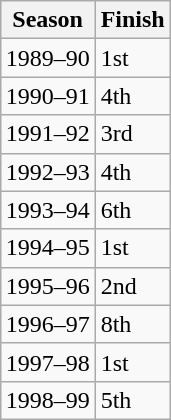<table class="wikitable" style="float:right; margin-left:1em">
<tr>
<th>Season</th>
<th>Finish</th>
</tr>
<tr>
<td>1989–90</td>
<td>1st</td>
</tr>
<tr>
<td>1990–91</td>
<td>4th</td>
</tr>
<tr>
<td>1991–92</td>
<td>3rd</td>
</tr>
<tr>
<td>1992–93</td>
<td>4th</td>
</tr>
<tr>
<td>1993–94</td>
<td>6th</td>
</tr>
<tr>
<td>1994–95</td>
<td>1st</td>
</tr>
<tr>
<td>1995–96</td>
<td>2nd</td>
</tr>
<tr>
<td>1996–97</td>
<td>8th</td>
</tr>
<tr>
<td>1997–98</td>
<td>1st</td>
</tr>
<tr>
<td>1998–99</td>
<td>5th</td>
</tr>
</table>
